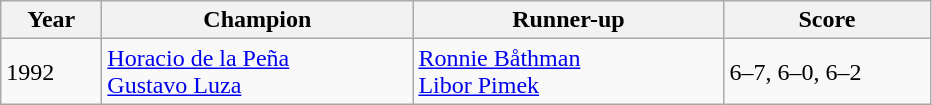<table class="wikitable">
<tr>
<th style="width:60px">Year</th>
<th style="width:200px">Champion</th>
<th style="width:200px">Runner-up</th>
<th style="width:130px">Score</th>
</tr>
<tr>
<td>1992</td>
<td> <a href='#'>Horacio de la Peña</a><br> <a href='#'>Gustavo Luza</a></td>
<td> <a href='#'>Ronnie Båthman</a><br> <a href='#'>Libor Pimek</a></td>
<td>6–7, 6–0, 6–2</td>
</tr>
</table>
